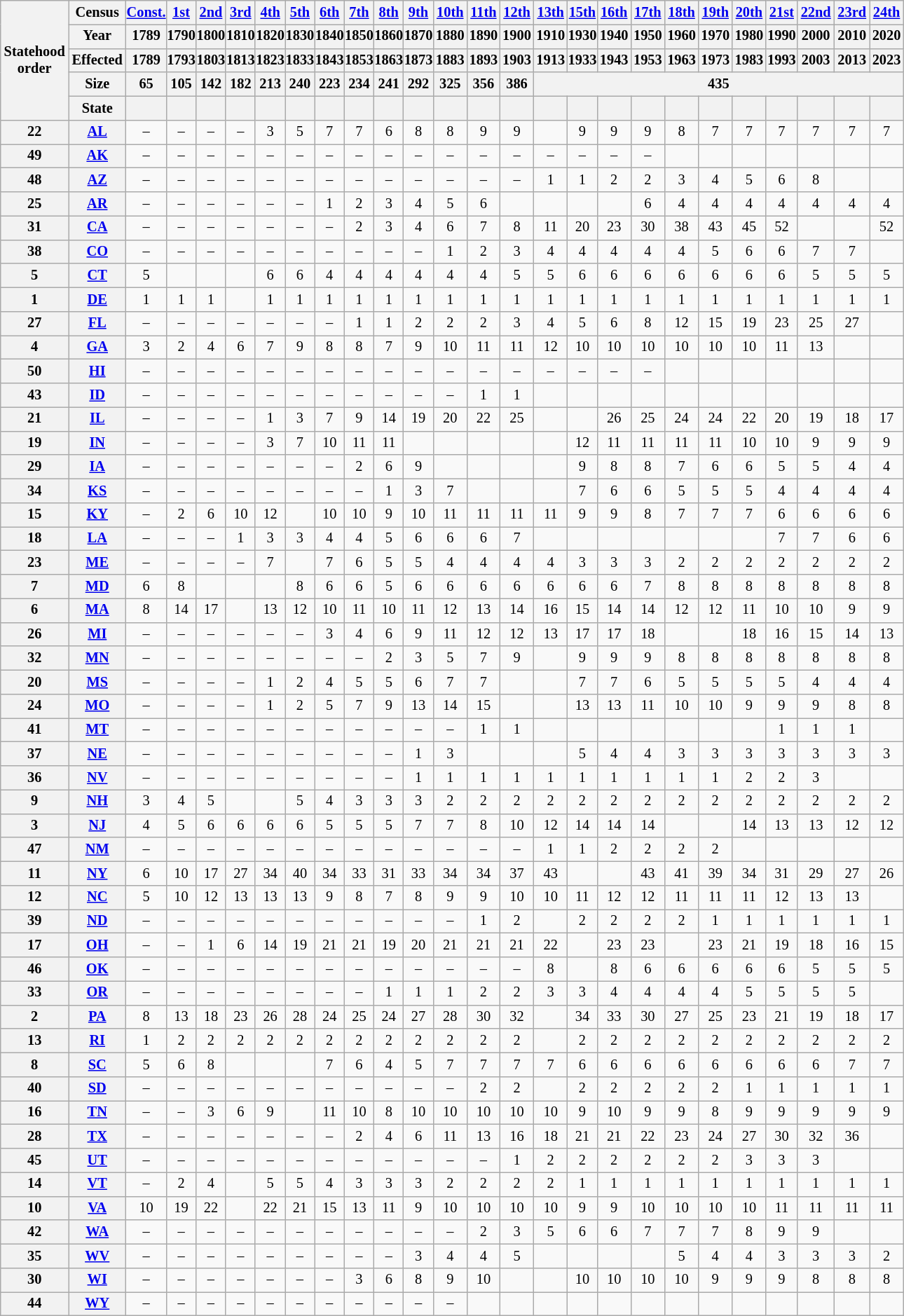<table class="wikitable nowraplinks sortable" style="text-align:center; font-size:85%; line-height:1.2; vertical-align:bottom">
<tr>
<th rowspan="5">Statehood<br>order</th>
<th>Census</th>
<th style="padding:0;"><a href='#'>Const.</a></th>
<th><a href='#'>1st</a></th>
<th><a href='#'>2nd</a></th>
<th><a href='#'>3rd</a></th>
<th><a href='#'>4th</a></th>
<th><a href='#'>5th</a></th>
<th><a href='#'>6th</a></th>
<th><a href='#'>7th</a></th>
<th><a href='#'>8th</a></th>
<th><a href='#'>9th</a></th>
<th><a href='#'>10th</a></th>
<th><a href='#'>11th</a></th>
<th><a href='#'>12th</a></th>
<th><a href='#'>13th</a></th>
<th style="padding:0;"><a href='#'>15th</a></th>
<th><a href='#'>16th</a></th>
<th><a href='#'>17th</a></th>
<th><a href='#'>18th</a></th>
<th><a href='#'>19th</a></th>
<th><a href='#'>20th</a></th>
<th><a href='#'>21st</a></th>
<th><a href='#'>22nd</a></th>
<th><a href='#'>23rd</a></th>
<th><a href='#'>24th</a></th>
</tr>
<tr>
<th>Year</th>
<th style="padding:0;">1789</th>
<th style="padding:0;">1790</th>
<th style="padding:0;">1800</th>
<th style="padding:0;">1810</th>
<th style="padding:0;">1820</th>
<th style="padding:0;">1830</th>
<th style="padding:0;">1840</th>
<th style="padding:0;">1850</th>
<th style="padding:0;">1860</th>
<th style="padding:0;">1870</th>
<th style="padding:0;">1880</th>
<th style="padding:0;">1890</th>
<th style="padding:0;">1900</th>
<th style="padding:0;">1910</th>
<th style="padding:0;">1930</th>
<th style="padding:0;">1940</th>
<th style="padding:0;">1950</th>
<th style="padding:0;">1960</th>
<th style="padding:0;">1970</th>
<th style="padding:0;">1980</th>
<th style="padding:0;">1990</th>
<th style="padding:0;">2000</th>
<th style="padding:0;">2010</th>
<th style="padding:0;">2020</th>
</tr>
<tr>
<th>Effected</th>
<th style="padding:0;">1789</th>
<th style="padding:0;">1793</th>
<th style="padding:0;">1803</th>
<th style="padding:0;">1813</th>
<th style="padding:0;">1823</th>
<th style="padding:0;">1833</th>
<th style="padding:0;">1843</th>
<th style="padding:0;">1853</th>
<th style="padding:0;">1863</th>
<th style="padding:0;">1873</th>
<th style="padding:0;">1883</th>
<th style="padding:0;">1893</th>
<th style="padding:0;">1903</th>
<th style="padding:0;">1913</th>
<th style="padding:0;">1933</th>
<th style="padding:0;">1943</th>
<th style="padding:0;">1953</th>
<th style="padding:0;">1963</th>
<th style="padding:0;">1973</th>
<th style="padding:0;">1983</th>
<th style="padding:0;">1993</th>
<th style="padding:0;">2003</th>
<th style="padding:0;">2013</th>
<th style="padding:0;">2023</th>
</tr>
<tr>
<th>Size</th>
<th>65</th>
<th>105</th>
<th>142</th>
<th>182</th>
<th>213</th>
<th>240</th>
<th>223</th>
<th>234</th>
<th>241</th>
<th>292</th>
<th>325</th>
<th>356</th>
<th>386</th>
<th colspan="11">435</th>
</tr>
<tr>
<th>State</th>
<th data-sort-type="number"></th>
<th data-sort-type="number"></th>
<th data-sort-type="number"></th>
<th data-sort-type="number"></th>
<th data-sort-type="number"></th>
<th data-sort-type="number"></th>
<th data-sort-type="number"></th>
<th data-sort-type="number"></th>
<th data-sort-type="number"></th>
<th data-sort-type="number"></th>
<th data-sort-type="number"></th>
<th data-sort-type="number"></th>
<th data-sort-type="number"></th>
<th data-sort-type="number"></th>
<th data-sort-type="number"></th>
<th data-sort-type="number"></th>
<th data-sort-type="number"></th>
<th data-sort-type="number"></th>
<th data-sort-type="number"></th>
<th data-sort-type="number"></th>
<th data-sort-type="number"></th>
<th data-sort-type="number"></th>
<th data-sort-type="number"></th>
<th data-sort-type="number"></th>
</tr>
<tr>
<th>22</th>
<th><a href='#'>AL</a></th>
<td>–</td>
<td>–</td>
<td>–</td>
<td>–</td>
<td>3</td>
<td>5</td>
<td>7</td>
<td>7</td>
<td>6</td>
<td>8</td>
<td>8</td>
<td>9</td>
<td>9</td>
<td></td>
<td>9</td>
<td>9</td>
<td>9</td>
<td>8</td>
<td>7</td>
<td>7</td>
<td>7</td>
<td>7</td>
<td>7</td>
<td>7</td>
</tr>
<tr>
<th>49</th>
<th><a href='#'>AK</a></th>
<td>–</td>
<td>–</td>
<td>–</td>
<td>–</td>
<td>–</td>
<td>–</td>
<td>–</td>
<td>–</td>
<td>–</td>
<td>–</td>
<td>–</td>
<td>–</td>
<td>–</td>
<td>–</td>
<td>–</td>
<td>–</td>
<td>–</td>
<td></td>
<td></td>
<td></td>
<td></td>
<td></td>
<td></td>
<td></td>
</tr>
<tr>
<th>48</th>
<th><a href='#'>AZ</a></th>
<td>–</td>
<td>–</td>
<td>–</td>
<td>–</td>
<td>–</td>
<td>–</td>
<td>–</td>
<td>–</td>
<td>–</td>
<td>–</td>
<td>–</td>
<td>–</td>
<td>–</td>
<td>1</td>
<td>1</td>
<td>2</td>
<td>2</td>
<td>3</td>
<td>4</td>
<td>5</td>
<td>6</td>
<td>8</td>
<td></td>
<td></td>
</tr>
<tr>
<th>25</th>
<th><a href='#'>AR</a></th>
<td>–</td>
<td>–</td>
<td>–</td>
<td>–</td>
<td>–</td>
<td>–</td>
<td>1</td>
<td>2</td>
<td>3</td>
<td>4</td>
<td>5</td>
<td>6</td>
<td></td>
<td></td>
<td></td>
<td></td>
<td>6</td>
<td>4</td>
<td>4</td>
<td>4</td>
<td>4</td>
<td>4</td>
<td>4</td>
<td>4</td>
</tr>
<tr>
<th>31</th>
<th><a href='#'>CA</a></th>
<td>–</td>
<td>–</td>
<td>–</td>
<td>–</td>
<td>–</td>
<td>–</td>
<td>–</td>
<td>2</td>
<td>3</td>
<td>4</td>
<td>6</td>
<td>7</td>
<td>8</td>
<td>11</td>
<td>20</td>
<td>23</td>
<td>30</td>
<td>38</td>
<td>43</td>
<td>45</td>
<td>52</td>
<td></td>
<td></td>
<td>52</td>
</tr>
<tr>
<th>38</th>
<th><a href='#'>CO</a></th>
<td>–</td>
<td>–</td>
<td>–</td>
<td>–</td>
<td>–</td>
<td>–</td>
<td>–</td>
<td>–</td>
<td>–</td>
<td>–</td>
<td>1</td>
<td>2</td>
<td>3</td>
<td>4</td>
<td>4</td>
<td>4</td>
<td>4</td>
<td>4</td>
<td>5</td>
<td>6</td>
<td>6</td>
<td>7</td>
<td>7</td>
<td></td>
</tr>
<tr>
<th>5</th>
<th><a href='#'>CT</a></th>
<td>5</td>
<td></td>
<td></td>
<td></td>
<td>6</td>
<td>6</td>
<td>4</td>
<td>4</td>
<td>4</td>
<td>4</td>
<td>4</td>
<td>4</td>
<td>5</td>
<td>5</td>
<td>6</td>
<td>6</td>
<td>6</td>
<td>6</td>
<td>6</td>
<td>6</td>
<td>6</td>
<td>5</td>
<td>5</td>
<td>5</td>
</tr>
<tr>
<th>1</th>
<th><a href='#'>DE</a></th>
<td>1</td>
<td>1</td>
<td>1</td>
<td></td>
<td>1</td>
<td>1</td>
<td>1</td>
<td>1</td>
<td>1</td>
<td>1</td>
<td>1</td>
<td>1</td>
<td>1</td>
<td>1</td>
<td>1</td>
<td>1</td>
<td>1</td>
<td>1</td>
<td>1</td>
<td>1</td>
<td>1</td>
<td>1</td>
<td>1</td>
<td>1</td>
</tr>
<tr>
<th>27</th>
<th><a href='#'>FL</a></th>
<td>–</td>
<td>–</td>
<td>–</td>
<td>–</td>
<td>–</td>
<td>–</td>
<td>–</td>
<td>1</td>
<td>1</td>
<td>2</td>
<td>2</td>
<td>2</td>
<td>3</td>
<td>4</td>
<td>5</td>
<td>6</td>
<td>8</td>
<td>12</td>
<td>15</td>
<td>19</td>
<td>23</td>
<td>25</td>
<td>27</td>
<td></td>
</tr>
<tr>
<th>4</th>
<th><a href='#'>GA</a></th>
<td>3</td>
<td>2</td>
<td>4</td>
<td>6</td>
<td>7</td>
<td>9</td>
<td>8</td>
<td>8</td>
<td>7</td>
<td>9</td>
<td>10</td>
<td>11</td>
<td>11</td>
<td>12</td>
<td>10</td>
<td>10</td>
<td>10</td>
<td>10</td>
<td>10</td>
<td>10</td>
<td>11</td>
<td>13</td>
<td></td>
<td></td>
</tr>
<tr>
<th>50</th>
<th><a href='#'>HI</a></th>
<td>–</td>
<td>–</td>
<td>–</td>
<td>–</td>
<td>–</td>
<td>–</td>
<td>–</td>
<td>–</td>
<td>–</td>
<td>–</td>
<td>–</td>
<td>–</td>
<td>–</td>
<td>–</td>
<td>–</td>
<td>–</td>
<td>–</td>
<td></td>
<td></td>
<td></td>
<td></td>
<td></td>
<td></td>
<td></td>
</tr>
<tr>
<th>43</th>
<th><a href='#'>ID</a></th>
<td>–</td>
<td>–</td>
<td>–</td>
<td>–</td>
<td>–</td>
<td>–</td>
<td>–</td>
<td>–</td>
<td>–</td>
<td>–</td>
<td>–</td>
<td>1</td>
<td>1</td>
<td></td>
<td></td>
<td></td>
<td></td>
<td></td>
<td></td>
<td></td>
<td></td>
<td></td>
<td></td>
<td></td>
</tr>
<tr>
<th>21</th>
<th><a href='#'>IL</a></th>
<td>–</td>
<td>–</td>
<td>–</td>
<td>–</td>
<td>1</td>
<td>3</td>
<td>7</td>
<td>9</td>
<td>14</td>
<td>19</td>
<td>20</td>
<td>22</td>
<td>25</td>
<td></td>
<td></td>
<td>26</td>
<td>25</td>
<td>24</td>
<td>24</td>
<td>22</td>
<td>20</td>
<td>19</td>
<td>18</td>
<td>17</td>
</tr>
<tr>
<th>19</th>
<th><a href='#'>IN</a></th>
<td>–</td>
<td>–</td>
<td>–</td>
<td>–</td>
<td>3</td>
<td>7</td>
<td>10</td>
<td>11</td>
<td>11</td>
<td></td>
<td></td>
<td></td>
<td></td>
<td></td>
<td>12</td>
<td>11</td>
<td>11</td>
<td>11</td>
<td>11</td>
<td>10</td>
<td>10</td>
<td>9</td>
<td>9</td>
<td>9</td>
</tr>
<tr>
<th>29</th>
<th><a href='#'>IA</a></th>
<td>–</td>
<td>–</td>
<td>–</td>
<td>–</td>
<td>–</td>
<td>–</td>
<td>–</td>
<td>2</td>
<td>6</td>
<td>9</td>
<td></td>
<td></td>
<td></td>
<td></td>
<td>9</td>
<td>8</td>
<td>8</td>
<td>7</td>
<td>6</td>
<td>6</td>
<td>5</td>
<td>5</td>
<td>4</td>
<td>4</td>
</tr>
<tr>
<th>34</th>
<th><a href='#'>KS</a></th>
<td>–</td>
<td>–</td>
<td>–</td>
<td>–</td>
<td>–</td>
<td>–</td>
<td>–</td>
<td>–</td>
<td>1</td>
<td>3</td>
<td>7</td>
<td></td>
<td></td>
<td></td>
<td>7</td>
<td>6</td>
<td>6</td>
<td>5</td>
<td>5</td>
<td>5</td>
<td>4</td>
<td>4</td>
<td>4</td>
<td>4</td>
</tr>
<tr>
<th>15</th>
<th><a href='#'>KY</a></th>
<td>–</td>
<td>2</td>
<td>6</td>
<td>10</td>
<td>12</td>
<td></td>
<td>10</td>
<td>10</td>
<td>9</td>
<td>10</td>
<td>11</td>
<td>11</td>
<td>11</td>
<td>11</td>
<td>9</td>
<td>9</td>
<td>8</td>
<td>7</td>
<td>7</td>
<td>7</td>
<td>6</td>
<td>6</td>
<td>6</td>
<td>6</td>
</tr>
<tr>
<th>18</th>
<th><a href='#'>LA</a></th>
<td>–</td>
<td>–</td>
<td>–</td>
<td>1</td>
<td>3</td>
<td>3</td>
<td>4</td>
<td>4</td>
<td>5</td>
<td>6</td>
<td>6</td>
<td>6</td>
<td>7</td>
<td></td>
<td></td>
<td></td>
<td></td>
<td></td>
<td></td>
<td></td>
<td>7</td>
<td>7</td>
<td>6</td>
<td>6</td>
</tr>
<tr>
<th>23</th>
<th><a href='#'>ME</a></th>
<td>–</td>
<td>–</td>
<td>–</td>
<td>–</td>
<td>7</td>
<td></td>
<td>7</td>
<td>6</td>
<td>5</td>
<td>5</td>
<td>4</td>
<td>4</td>
<td>4</td>
<td>4</td>
<td>3</td>
<td>3</td>
<td>3</td>
<td>2</td>
<td>2</td>
<td>2</td>
<td>2</td>
<td>2</td>
<td>2</td>
<td>2</td>
</tr>
<tr>
<th>7</th>
<th><a href='#'>MD</a></th>
<td>6</td>
<td>8</td>
<td></td>
<td></td>
<td></td>
<td>8</td>
<td>6</td>
<td>6</td>
<td>5</td>
<td>6</td>
<td>6</td>
<td>6</td>
<td>6</td>
<td>6</td>
<td>6</td>
<td>6</td>
<td>7</td>
<td>8</td>
<td>8</td>
<td>8</td>
<td>8</td>
<td>8</td>
<td>8</td>
<td>8</td>
</tr>
<tr>
<th>6</th>
<th><a href='#'>MA</a></th>
<td>8</td>
<td>14</td>
<td>17</td>
<td></td>
<td>13</td>
<td>12</td>
<td>10</td>
<td>11</td>
<td>10</td>
<td>11</td>
<td>12</td>
<td>13</td>
<td>14</td>
<td>16</td>
<td>15</td>
<td>14</td>
<td>14</td>
<td>12</td>
<td>12</td>
<td>11</td>
<td>10</td>
<td>10</td>
<td>9</td>
<td>9</td>
</tr>
<tr>
<th>26</th>
<th><a href='#'>MI</a></th>
<td>–</td>
<td>–</td>
<td>–</td>
<td>–</td>
<td>–</td>
<td>–</td>
<td>3</td>
<td>4</td>
<td>6</td>
<td>9</td>
<td>11</td>
<td>12</td>
<td>12</td>
<td>13</td>
<td>17</td>
<td>17</td>
<td>18</td>
<td></td>
<td></td>
<td>18</td>
<td>16</td>
<td>15</td>
<td>14</td>
<td>13</td>
</tr>
<tr>
<th>32</th>
<th><a href='#'>MN</a></th>
<td>–</td>
<td>–</td>
<td>–</td>
<td>–</td>
<td>–</td>
<td>–</td>
<td>–</td>
<td>–</td>
<td>2</td>
<td>3</td>
<td>5</td>
<td>7</td>
<td>9</td>
<td></td>
<td>9</td>
<td>9</td>
<td>9</td>
<td>8</td>
<td>8</td>
<td>8</td>
<td>8</td>
<td>8</td>
<td>8</td>
<td>8</td>
</tr>
<tr>
<th>20</th>
<th><a href='#'>MS</a></th>
<td>–</td>
<td>–</td>
<td>–</td>
<td>–</td>
<td>1</td>
<td>2</td>
<td>4</td>
<td>5</td>
<td>5</td>
<td>6</td>
<td>7</td>
<td>7</td>
<td></td>
<td></td>
<td>7</td>
<td>7</td>
<td>6</td>
<td>5</td>
<td>5</td>
<td>5</td>
<td>5</td>
<td>4</td>
<td>4</td>
<td>4</td>
</tr>
<tr>
<th>24</th>
<th><a href='#'>MO</a></th>
<td>–</td>
<td>–</td>
<td>–</td>
<td>–</td>
<td>1</td>
<td>2</td>
<td>5</td>
<td>7</td>
<td>9</td>
<td>13</td>
<td>14</td>
<td>15</td>
<td></td>
<td></td>
<td>13</td>
<td>13</td>
<td>11</td>
<td>10</td>
<td>10</td>
<td>9</td>
<td>9</td>
<td>9</td>
<td>8</td>
<td>8</td>
</tr>
<tr>
<th>41</th>
<th><a href='#'>MT</a></th>
<td>–</td>
<td>–</td>
<td>–</td>
<td>–</td>
<td>–</td>
<td>–</td>
<td>–</td>
<td>–</td>
<td>–</td>
<td>–</td>
<td>–</td>
<td>1</td>
<td>1</td>
<td></td>
<td></td>
<td></td>
<td></td>
<td></td>
<td></td>
<td></td>
<td>1</td>
<td>1</td>
<td>1</td>
<td></td>
</tr>
<tr>
<th>37</th>
<th><a href='#'>NE</a></th>
<td>–</td>
<td>–</td>
<td>–</td>
<td>–</td>
<td>–</td>
<td>–</td>
<td>–</td>
<td>–</td>
<td>–</td>
<td>1</td>
<td>3</td>
<td></td>
<td></td>
<td></td>
<td>5</td>
<td>4</td>
<td>4</td>
<td>3</td>
<td>3</td>
<td>3</td>
<td>3</td>
<td>3</td>
<td>3</td>
<td>3</td>
</tr>
<tr>
<th>36</th>
<th><a href='#'>NV</a></th>
<td>–</td>
<td>–</td>
<td>–</td>
<td>–</td>
<td>–</td>
<td>–</td>
<td>–</td>
<td>–</td>
<td>–</td>
<td>1</td>
<td>1</td>
<td>1</td>
<td>1</td>
<td>1</td>
<td>1</td>
<td>1</td>
<td>1</td>
<td>1</td>
<td>1</td>
<td>2</td>
<td>2</td>
<td>3</td>
<td></td>
<td></td>
</tr>
<tr>
<th>9</th>
<th><a href='#'>NH</a></th>
<td>3</td>
<td>4</td>
<td>5</td>
<td></td>
<td></td>
<td>5</td>
<td>4</td>
<td>3</td>
<td>3</td>
<td>3</td>
<td>2</td>
<td>2</td>
<td>2</td>
<td>2</td>
<td>2</td>
<td>2</td>
<td>2</td>
<td>2</td>
<td>2</td>
<td>2</td>
<td>2</td>
<td>2</td>
<td>2</td>
<td>2</td>
</tr>
<tr>
<th>3</th>
<th><a href='#'>NJ</a></th>
<td>4</td>
<td>5</td>
<td>6</td>
<td>6</td>
<td>6</td>
<td>6</td>
<td>5</td>
<td>5</td>
<td>5</td>
<td>7</td>
<td>7</td>
<td>8</td>
<td>10</td>
<td>12</td>
<td>14</td>
<td>14</td>
<td>14</td>
<td></td>
<td></td>
<td>14</td>
<td>13</td>
<td>13</td>
<td>12</td>
<td>12</td>
</tr>
<tr>
<th>47</th>
<th><a href='#'>NM</a></th>
<td>–</td>
<td>–</td>
<td>–</td>
<td>–</td>
<td>–</td>
<td>–</td>
<td>–</td>
<td>–</td>
<td>–</td>
<td>–</td>
<td>–</td>
<td>–</td>
<td>–</td>
<td>1</td>
<td>1</td>
<td>2</td>
<td>2</td>
<td>2</td>
<td>2</td>
<td></td>
<td></td>
<td></td>
<td></td>
<td></td>
</tr>
<tr>
<th>11</th>
<th><a href='#'>NY</a></th>
<td>6</td>
<td>10</td>
<td>17</td>
<td>27</td>
<td>34</td>
<td>40</td>
<td>34</td>
<td>33</td>
<td>31</td>
<td>33</td>
<td>34</td>
<td>34</td>
<td>37</td>
<td>43</td>
<td></td>
<td></td>
<td>43</td>
<td>41</td>
<td>39</td>
<td>34</td>
<td>31</td>
<td>29</td>
<td>27</td>
<td>26</td>
</tr>
<tr>
<th>12</th>
<th><a href='#'>NC</a></th>
<td>5</td>
<td>10</td>
<td>12</td>
<td>13</td>
<td>13</td>
<td>13</td>
<td>9</td>
<td>8</td>
<td>7</td>
<td>8</td>
<td>9</td>
<td>9</td>
<td>10</td>
<td>10</td>
<td>11</td>
<td>12</td>
<td>12</td>
<td>11</td>
<td>11</td>
<td>11</td>
<td>12</td>
<td>13</td>
<td>13</td>
<td></td>
</tr>
<tr>
<th>39</th>
<th><a href='#'>ND</a></th>
<td>–</td>
<td>–</td>
<td>–</td>
<td>–</td>
<td>–</td>
<td>–</td>
<td>–</td>
<td>–</td>
<td>–</td>
<td>–</td>
<td>–</td>
<td>1</td>
<td>2</td>
<td></td>
<td>2</td>
<td>2</td>
<td>2</td>
<td>2</td>
<td>1</td>
<td>1</td>
<td>1</td>
<td>1</td>
<td>1</td>
<td>1</td>
</tr>
<tr>
<th>17</th>
<th><a href='#'>OH</a></th>
<td>–</td>
<td>–</td>
<td>1</td>
<td>6</td>
<td>14</td>
<td>19</td>
<td>21</td>
<td>21</td>
<td>19</td>
<td>20</td>
<td>21</td>
<td>21</td>
<td>21</td>
<td>22</td>
<td></td>
<td>23</td>
<td>23</td>
<td></td>
<td>23</td>
<td>21</td>
<td>19</td>
<td>18</td>
<td>16</td>
<td>15</td>
</tr>
<tr>
<th>46</th>
<th><a href='#'>OK</a></th>
<td>–</td>
<td>–</td>
<td>–</td>
<td>–</td>
<td>–</td>
<td>–</td>
<td>–</td>
<td>–</td>
<td>–</td>
<td>–</td>
<td>–</td>
<td>–</td>
<td>–</td>
<td>8</td>
<td></td>
<td>8</td>
<td>6</td>
<td>6</td>
<td>6</td>
<td>6</td>
<td>6</td>
<td>5</td>
<td>5</td>
<td>5</td>
</tr>
<tr>
<th>33</th>
<th><a href='#'>OR</a></th>
<td>–</td>
<td>–</td>
<td>–</td>
<td>–</td>
<td>–</td>
<td>–</td>
<td>–</td>
<td>–</td>
<td>1</td>
<td>1</td>
<td>1</td>
<td>2</td>
<td>2</td>
<td>3</td>
<td>3</td>
<td>4</td>
<td>4</td>
<td>4</td>
<td>4</td>
<td>5</td>
<td>5</td>
<td>5</td>
<td>5</td>
<td></td>
</tr>
<tr>
<th>2</th>
<th><a href='#'>PA</a></th>
<td>8</td>
<td>13</td>
<td>18</td>
<td>23</td>
<td>26</td>
<td>28</td>
<td>24</td>
<td>25</td>
<td>24</td>
<td>27</td>
<td>28</td>
<td>30</td>
<td>32</td>
<td></td>
<td>34</td>
<td>33</td>
<td>30</td>
<td>27</td>
<td>25</td>
<td>23</td>
<td>21</td>
<td>19</td>
<td>18</td>
<td>17</td>
</tr>
<tr>
<th>13</th>
<th><a href='#'>RI</a></th>
<td>1</td>
<td>2</td>
<td>2</td>
<td>2</td>
<td>2</td>
<td>2</td>
<td>2</td>
<td>2</td>
<td>2</td>
<td>2</td>
<td>2</td>
<td>2</td>
<td>2</td>
<td></td>
<td>2</td>
<td>2</td>
<td>2</td>
<td>2</td>
<td>2</td>
<td>2</td>
<td>2</td>
<td>2</td>
<td>2</td>
<td>2</td>
</tr>
<tr>
<th>8</th>
<th><a href='#'>SC</a></th>
<td>5</td>
<td>6</td>
<td>8</td>
<td></td>
<td></td>
<td></td>
<td>7</td>
<td>6</td>
<td>4</td>
<td>5</td>
<td>7</td>
<td>7</td>
<td>7</td>
<td>7</td>
<td>6</td>
<td>6</td>
<td>6</td>
<td>6</td>
<td>6</td>
<td>6</td>
<td>6</td>
<td>6</td>
<td>7</td>
<td>7</td>
</tr>
<tr>
<th>40</th>
<th><a href='#'>SD</a></th>
<td>–</td>
<td>–</td>
<td>–</td>
<td>–</td>
<td>–</td>
<td>–</td>
<td>–</td>
<td>–</td>
<td>–</td>
<td>–</td>
<td>–</td>
<td>2</td>
<td>2</td>
<td></td>
<td>2</td>
<td>2</td>
<td>2</td>
<td>2</td>
<td>2</td>
<td>1</td>
<td>1</td>
<td>1</td>
<td>1</td>
<td>1</td>
</tr>
<tr>
<th>16</th>
<th><a href='#'>TN</a></th>
<td>–</td>
<td>–</td>
<td>3</td>
<td>6</td>
<td>9</td>
<td></td>
<td>11</td>
<td>10</td>
<td>8</td>
<td>10</td>
<td>10</td>
<td>10</td>
<td>10</td>
<td>10</td>
<td>9</td>
<td>10</td>
<td>9</td>
<td>9</td>
<td>8</td>
<td>9</td>
<td>9</td>
<td>9</td>
<td>9</td>
<td>9</td>
</tr>
<tr>
<th>28</th>
<th><a href='#'>TX</a></th>
<td>–</td>
<td>–</td>
<td>–</td>
<td>–</td>
<td>–</td>
<td>–</td>
<td>–</td>
<td>2</td>
<td>4</td>
<td>6</td>
<td>11</td>
<td>13</td>
<td>16</td>
<td>18</td>
<td>21</td>
<td>21</td>
<td>22</td>
<td>23</td>
<td>24</td>
<td>27</td>
<td>30</td>
<td>32</td>
<td>36</td>
<td></td>
</tr>
<tr>
<th>45</th>
<th><a href='#'>UT</a></th>
<td>–</td>
<td>–</td>
<td>–</td>
<td>–</td>
<td>–</td>
<td>–</td>
<td>–</td>
<td>–</td>
<td>–</td>
<td>–</td>
<td>–</td>
<td>–</td>
<td>1</td>
<td>2</td>
<td>2</td>
<td>2</td>
<td>2</td>
<td>2</td>
<td>2</td>
<td>3</td>
<td>3</td>
<td>3</td>
<td></td>
<td></td>
</tr>
<tr>
<th>14</th>
<th><a href='#'>VT</a></th>
<td>–</td>
<td>2</td>
<td>4</td>
<td></td>
<td>5</td>
<td>5</td>
<td>4</td>
<td>3</td>
<td>3</td>
<td>3</td>
<td>2</td>
<td>2</td>
<td>2</td>
<td>2</td>
<td>1</td>
<td>1</td>
<td>1</td>
<td>1</td>
<td>1</td>
<td>1</td>
<td>1</td>
<td>1</td>
<td>1</td>
<td>1</td>
</tr>
<tr>
<th>10</th>
<th><a href='#'>VA</a></th>
<td>10</td>
<td>19</td>
<td>22</td>
<td></td>
<td>22</td>
<td>21</td>
<td>15</td>
<td>13</td>
<td>11</td>
<td>9</td>
<td>10</td>
<td>10</td>
<td>10</td>
<td>10</td>
<td>9</td>
<td>9</td>
<td>10</td>
<td>10</td>
<td>10</td>
<td>10</td>
<td>11</td>
<td>11</td>
<td>11</td>
<td>11</td>
</tr>
<tr>
<th>42</th>
<th><a href='#'>WA</a></th>
<td>–</td>
<td>–</td>
<td>–</td>
<td>–</td>
<td>–</td>
<td>–</td>
<td>–</td>
<td>–</td>
<td>–</td>
<td>–</td>
<td>–</td>
<td>2</td>
<td>3</td>
<td>5</td>
<td>6</td>
<td>6</td>
<td>7</td>
<td>7</td>
<td>7</td>
<td>8</td>
<td>9</td>
<td>9</td>
<td></td>
<td></td>
</tr>
<tr>
<th>35</th>
<th><a href='#'>WV</a></th>
<td>–</td>
<td>–</td>
<td>–</td>
<td>–</td>
<td>–</td>
<td>–</td>
<td>–</td>
<td>–</td>
<td>–</td>
<td>3</td>
<td>4</td>
<td>4</td>
<td>5</td>
<td></td>
<td></td>
<td></td>
<td></td>
<td>5</td>
<td>4</td>
<td>4</td>
<td>3</td>
<td>3</td>
<td>3</td>
<td>2</td>
</tr>
<tr>
<th>30</th>
<th><a href='#'>WI</a></th>
<td>–</td>
<td>–</td>
<td>–</td>
<td>–</td>
<td>–</td>
<td>–</td>
<td>–</td>
<td>3</td>
<td>6</td>
<td>8</td>
<td>9</td>
<td>10</td>
<td></td>
<td></td>
<td>10</td>
<td>10</td>
<td>10</td>
<td>10</td>
<td>9</td>
<td>9</td>
<td>9</td>
<td>8</td>
<td>8</td>
<td>8</td>
</tr>
<tr>
<th>44</th>
<th><a href='#'>WY</a></th>
<td>–</td>
<td>–</td>
<td>–</td>
<td>–</td>
<td>–</td>
<td>–</td>
<td>–</td>
<td>–</td>
<td>–</td>
<td>–</td>
<td>–</td>
<td></td>
<td></td>
<td></td>
<td></td>
<td></td>
<td></td>
<td></td>
<td></td>
<td></td>
<td></td>
<td></td>
<td></td>
<td></td>
</tr>
</table>
